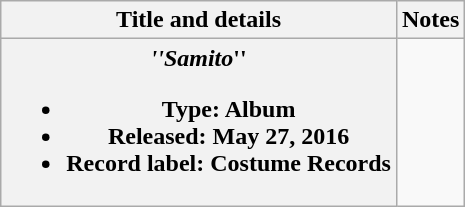<table class="wikitable plainrowheaders" style="text-align:center;">
<tr>
<th scope="col">Title and details</th>
<th scope="col">Notes</th>
</tr>
<tr>
<th scope="row"><strong><em>''Samito</em></strong>''<br><ul><li>Type: Album</li><li>Released: May 27, 2016</li><li>Record label: Costume Records</li></ul></th>
<td><br></td>
</tr>
</table>
